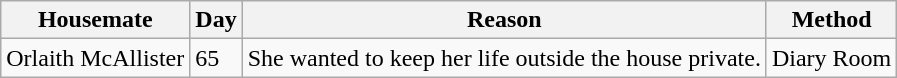<table class="wikitable">
<tr>
<th>Housemate</th>
<th>Day</th>
<th>Reason</th>
<th>Method</th>
</tr>
<tr>
<td>Orlaith McAllister</td>
<td>65</td>
<td>She wanted to keep her life outside the house private.</td>
<td>Diary Room</td>
</tr>
</table>
